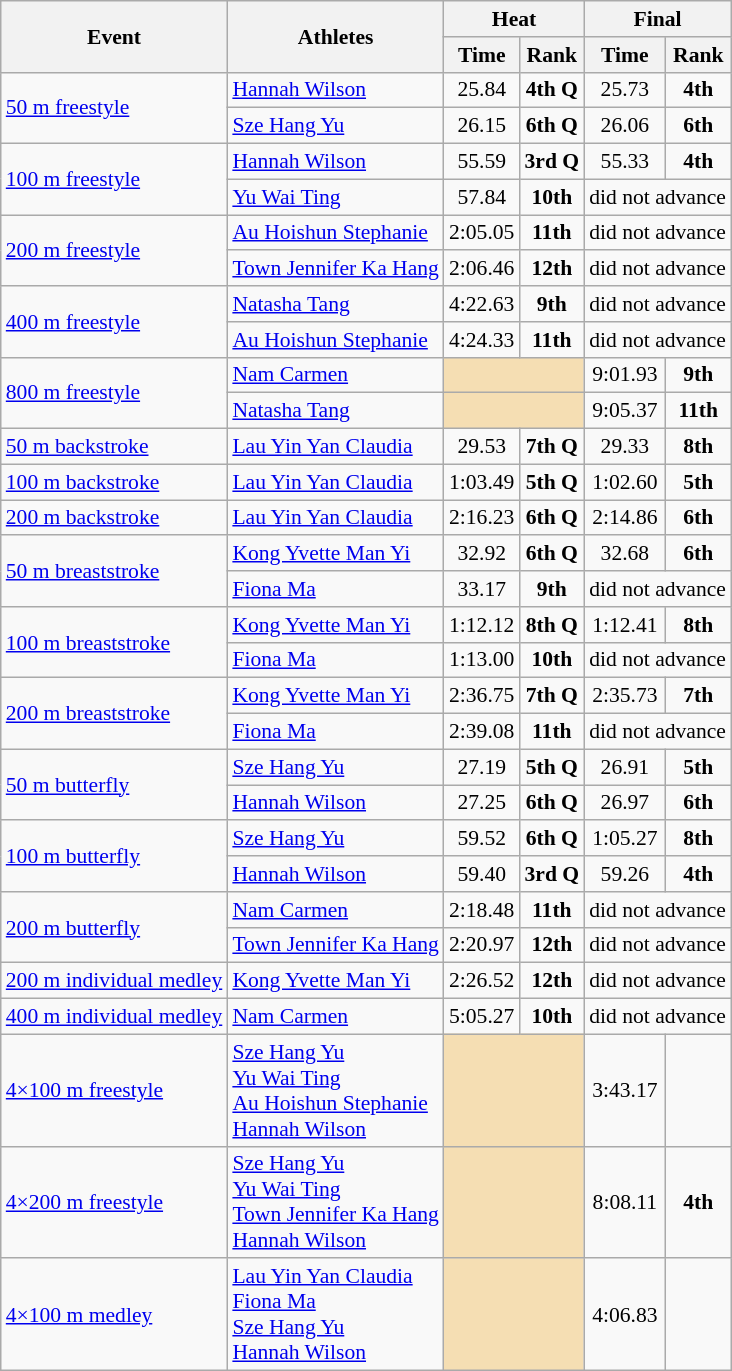<table class="wikitable" style="font-size:90%;">
<tr>
<th rowspan=2>Event</th>
<th rowspan=2>Athletes</th>
<th colspan=2>Heat</th>
<th colspan=2>Final</th>
</tr>
<tr>
<th>Time</th>
<th>Rank</th>
<th>Time</th>
<th>Rank</th>
</tr>
<tr>
<td rowspan=2><a href='#'>50 m freestyle</a></td>
<td><a href='#'>Hannah Wilson</a></td>
<td align=center>25.84</td>
<td align=center><strong>4th Q</strong></td>
<td align=center>25.73</td>
<td align=center><strong>4th</strong></td>
</tr>
<tr>
<td><a href='#'>Sze Hang Yu</a></td>
<td align=center>26.15</td>
<td align=center><strong>6th Q</strong></td>
<td align=center>26.06</td>
<td align=center><strong>6th</strong></td>
</tr>
<tr>
<td rowspan=2><a href='#'>100 m freestyle</a></td>
<td><a href='#'>Hannah Wilson</a></td>
<td align=center>55.59</td>
<td align=center><strong>3rd Q</strong></td>
<td align=center>55.33</td>
<td align=center><strong>4th</strong></td>
</tr>
<tr>
<td><a href='#'>Yu Wai Ting</a></td>
<td align=center>57.84</td>
<td align=center><strong>10th</strong></td>
<td align=center colspan=2>did not advance</td>
</tr>
<tr>
<td rowspan=2><a href='#'>200 m freestyle</a></td>
<td><a href='#'>Au Hoishun Stephanie</a></td>
<td align=center>2:05.05</td>
<td align=center><strong>11th</strong></td>
<td align=center colspan=2>did not advance</td>
</tr>
<tr>
<td><a href='#'>Town Jennifer Ka Hang</a></td>
<td align=center>2:06.46</td>
<td align=center><strong>12th</strong></td>
<td align=center colspan=2>did not advance</td>
</tr>
<tr>
<td rowspan=2><a href='#'>400 m freestyle</a></td>
<td><a href='#'>Natasha Tang</a></td>
<td align=center>4:22.63</td>
<td align=center><strong>9th</strong></td>
<td align=center colspan=2>did not advance</td>
</tr>
<tr>
<td><a href='#'>Au Hoishun Stephanie</a></td>
<td align=center>4:24.33</td>
<td align=center><strong>11th</strong></td>
<td align=center colspan=2>did not advance</td>
</tr>
<tr>
<td rowspan=2><a href='#'>800 m freestyle</a></td>
<td><a href='#'>Nam Carmen</a></td>
<td colspan="2" style="background:wheat;"></td>
<td align=center>9:01.93</td>
<td align=center><strong>9th</strong></td>
</tr>
<tr>
<td><a href='#'>Natasha Tang</a></td>
<td colspan="2" style="background:wheat;"></td>
<td align=center>9:05.37</td>
<td align=center><strong>11th</strong></td>
</tr>
<tr>
<td><a href='#'>50 m backstroke</a></td>
<td><a href='#'>Lau Yin Yan Claudia</a></td>
<td align=center>29.53</td>
<td align=center><strong>7th Q</strong></td>
<td align=center>29.33</td>
<td align=center><strong>8th</strong></td>
</tr>
<tr>
<td><a href='#'>100 m backstroke</a></td>
<td><a href='#'>Lau Yin Yan Claudia</a></td>
<td align=center>1:03.49</td>
<td align=center><strong>5th Q</strong></td>
<td align=center>1:02.60</td>
<td align=center><strong>5th</strong></td>
</tr>
<tr>
<td><a href='#'>200 m backstroke</a></td>
<td><a href='#'>Lau Yin Yan Claudia</a></td>
<td align=center>2:16.23</td>
<td align=center><strong>6th Q</strong></td>
<td align=center>2:14.86</td>
<td align=center><strong>6th</strong></td>
</tr>
<tr>
<td rowspan=2><a href='#'>50 m breaststroke</a></td>
<td><a href='#'>Kong Yvette Man Yi</a></td>
<td align=center>32.92</td>
<td align=center><strong>6th Q</strong></td>
<td align=center>32.68</td>
<td align=center><strong>6th</strong></td>
</tr>
<tr>
<td><a href='#'>Fiona Ma</a></td>
<td align=center>33.17</td>
<td align=center><strong>9th</strong></td>
<td align=center colspan=2>did not advance</td>
</tr>
<tr>
<td rowspan=2><a href='#'>100 m breaststroke</a></td>
<td><a href='#'>Kong Yvette Man Yi</a></td>
<td align=center>1:12.12</td>
<td align=center><strong>8th Q</strong></td>
<td align=center>1:12.41</td>
<td align=center><strong>8th</strong></td>
</tr>
<tr>
<td><a href='#'>Fiona Ma</a></td>
<td align=center>1:13.00</td>
<td align=center><strong>10th</strong></td>
<td align=center colspan=2>did not advance</td>
</tr>
<tr>
<td rowspan=2><a href='#'>200 m breaststroke</a></td>
<td><a href='#'>Kong Yvette Man Yi</a></td>
<td align=center>2:36.75</td>
<td align=center><strong>7th Q</strong></td>
<td align=center>2:35.73</td>
<td align=center><strong>7th</strong></td>
</tr>
<tr>
<td><a href='#'>Fiona Ma</a></td>
<td align=center>2:39.08</td>
<td align=center><strong>11th</strong></td>
<td align=center colspan=2>did not advance</td>
</tr>
<tr>
<td rowspan=2><a href='#'>50 m butterfly</a></td>
<td><a href='#'>Sze Hang Yu</a></td>
<td align=center>27.19</td>
<td align=center><strong>5th Q</strong></td>
<td align=center>26.91</td>
<td align=center><strong>5th</strong></td>
</tr>
<tr>
<td><a href='#'>Hannah Wilson</a></td>
<td align=center>27.25</td>
<td align=center><strong>6th Q</strong></td>
<td align=center>26.97</td>
<td align=center><strong>6th</strong></td>
</tr>
<tr>
<td rowspan=2><a href='#'>100 m butterfly</a></td>
<td><a href='#'>Sze Hang Yu</a></td>
<td align=center>59.52</td>
<td align=center><strong>6th Q</strong></td>
<td align=center>1:05.27</td>
<td align=center><strong>8th</strong></td>
</tr>
<tr>
<td><a href='#'>Hannah Wilson</a></td>
<td align=center>59.40</td>
<td align=center><strong>3rd Q</strong></td>
<td align=center>59.26</td>
<td align=center><strong>4th</strong></td>
</tr>
<tr>
<td rowspan=2><a href='#'>200 m butterfly</a></td>
<td><a href='#'>Nam Carmen</a></td>
<td align=center>2:18.48</td>
<td align=center><strong>11th</strong></td>
<td align=center colspan=2>did not advance</td>
</tr>
<tr>
<td><a href='#'>Town Jennifer Ka Hang</a></td>
<td align=center>2:20.97</td>
<td align=center><strong>12th</strong></td>
<td align=center colspan=2>did not advance</td>
</tr>
<tr>
<td><a href='#'>200 m individual medley</a></td>
<td><a href='#'>Kong Yvette Man Yi</a></td>
<td align=center>2:26.52</td>
<td align=center><strong>12th</strong></td>
<td align=center colspan=2>did not advance</td>
</tr>
<tr>
<td><a href='#'>400 m individual medley</a></td>
<td><a href='#'>Nam Carmen</a></td>
<td align=center>5:05.27</td>
<td align=center><strong>10th</strong></td>
<td align=center colspan=2>did not advance</td>
</tr>
<tr>
<td><a href='#'>4×100 m freestyle</a></td>
<td><a href='#'>Sze Hang Yu</a><br><a href='#'>Yu Wai Ting</a><br><a href='#'>Au Hoishun Stephanie</a><br><a href='#'>Hannah Wilson</a></td>
<td colspan="2" style="background:wheat;"></td>
<td align=center>3:43.17</td>
<td align=center></td>
</tr>
<tr>
<td><a href='#'>4×200 m freestyle</a></td>
<td><a href='#'>Sze Hang Yu</a><br><a href='#'>Yu Wai Ting</a><br><a href='#'>Town Jennifer Ka Hang</a><br><a href='#'>Hannah Wilson</a></td>
<td colspan="2" style="background:wheat;"></td>
<td align=center>8:08.11</td>
<td align=center><strong>4th</strong></td>
</tr>
<tr>
<td><a href='#'>4×100 m medley</a></td>
<td><a href='#'>Lau Yin Yan Claudia</a><br><a href='#'>Fiona Ma</a><br><a href='#'>Sze Hang Yu</a><br><a href='#'>Hannah Wilson</a></td>
<td colspan="2" style="background:wheat;"></td>
<td align=center>4:06.83</td>
<td align=center></td>
</tr>
</table>
